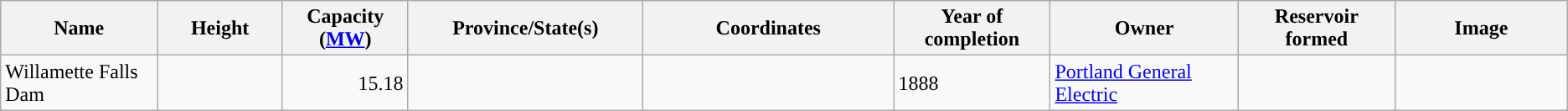<table class="wikitable sortable" border="1">
<tr>
<th width="10%">Name</th>
<th width="8%">Height</th>
<th width="8%">Capacity (<a href='#'>MW</a>)</th>
<th width="15%">Province/State(s)</th>
<th width="16%">Coordinates</th>
<th width="10%">Year of completion</th>
<th width="12%">Owner</th>
<th width="10%">Reservoir formed</th>
<th>Image</th>
</tr>
<tr>
<td>Willamette Falls Dam</td>
<td></td>
<td align="right">15.18</td>
<td></td>
<td></td>
<td>1888</td>
<td><a href='#'>Portland General Electric</a></td>
<td></td>
<td></td>
</tr>
</table>
